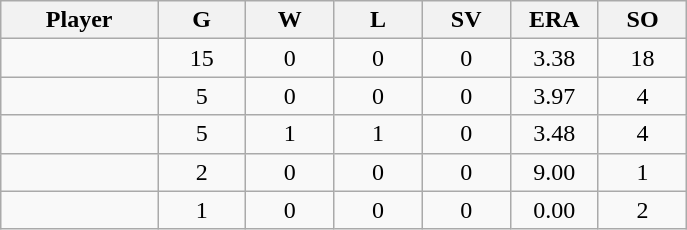<table class="wikitable sortable">
<tr>
<th bgcolor="#DDDDFF" width="16%">Player</th>
<th bgcolor="#DDDDFF" width="9%">G</th>
<th bgcolor="#DDDDFF" width="9%">W</th>
<th bgcolor="#DDDDFF" width="9%">L</th>
<th bgcolor="#DDDDFF" width="9%">SV</th>
<th bgcolor="#DDDDFF" width="9%">ERA</th>
<th bgcolor="#DDDDFF" width="9%">SO</th>
</tr>
<tr align="center">
<td></td>
<td>15</td>
<td>0</td>
<td>0</td>
<td>0</td>
<td>3.38</td>
<td>18</td>
</tr>
<tr align="center">
<td></td>
<td>5</td>
<td>0</td>
<td>0</td>
<td>0</td>
<td>3.97</td>
<td>4</td>
</tr>
<tr align="center">
<td></td>
<td>5</td>
<td>1</td>
<td>1</td>
<td>0</td>
<td>3.48</td>
<td>4</td>
</tr>
<tr align="center">
<td></td>
<td>2</td>
<td>0</td>
<td>0</td>
<td>0</td>
<td>9.00</td>
<td>1</td>
</tr>
<tr align="center">
<td></td>
<td>1</td>
<td>0</td>
<td>0</td>
<td>0</td>
<td>0.00</td>
<td>2</td>
</tr>
</table>
